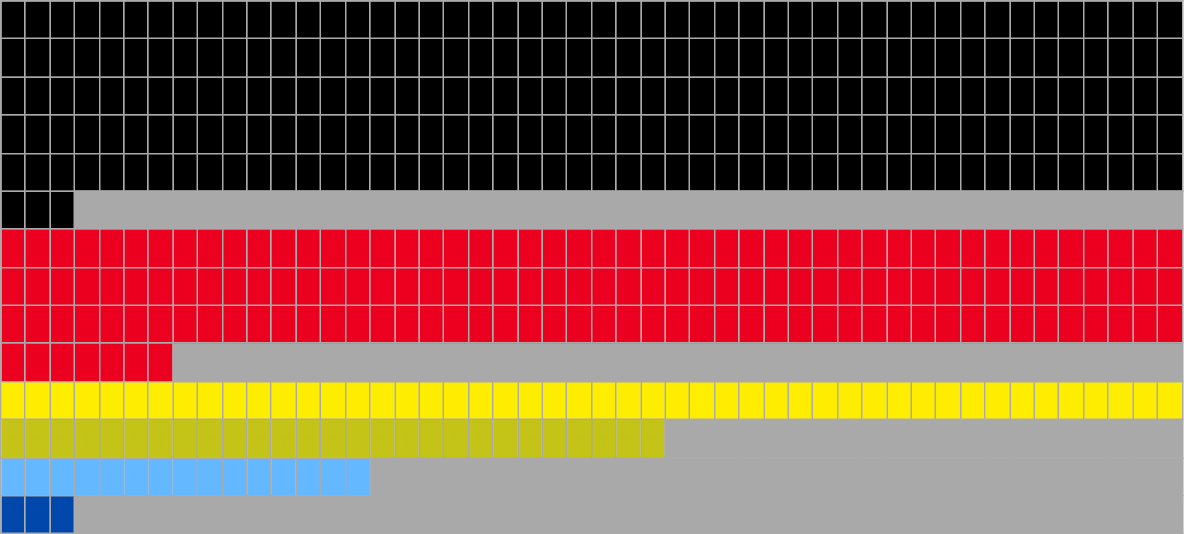<table class="wikitable">
<tr style="background-color: #000000; color: #000000">
<td>+</td>
<td>+</td>
<td>+</td>
<td>+</td>
<td>+</td>
<td>+</td>
<td>+</td>
<td>+</td>
<td>+</td>
<td>+</td>
<td>+</td>
<td>+</td>
<td>+</td>
<td>+</td>
<td>+</td>
<td>+</td>
<td>+</td>
<td>+</td>
<td>+</td>
<td>+</td>
<td>+</td>
<td>+</td>
<td>+</td>
<td>+</td>
<td>+</td>
<td>+</td>
<td>+</td>
<td>+</td>
<td>+</td>
<td>+</td>
<td>+</td>
<td>+</td>
<td>+</td>
<td>+</td>
<td>+</td>
<td>+</td>
<td>+</td>
<td>+</td>
<td>+</td>
<td>+</td>
<td>+</td>
<td>+</td>
<td>+</td>
<td>+</td>
<td>+</td>
<td>+</td>
<td>+</td>
<td>+</td>
</tr>
<tr style="background-color: #000000; color: #000000">
<td>+</td>
<td>+</td>
<td>+</td>
<td>+</td>
<td>+</td>
<td>+</td>
<td>+</td>
<td>+</td>
<td>+</td>
<td>+</td>
<td>+</td>
<td>+</td>
<td>+</td>
<td>+</td>
<td>+</td>
<td>+</td>
<td>+</td>
<td>+</td>
<td>+</td>
<td>+</td>
<td>+</td>
<td>+</td>
<td>+</td>
<td>+</td>
<td>+</td>
<td>+</td>
<td>+</td>
<td>+</td>
<td>+</td>
<td>+</td>
<td>+</td>
<td>+</td>
<td>+</td>
<td>+</td>
<td>+</td>
<td>+</td>
<td>+</td>
<td>+</td>
<td>+</td>
<td>+</td>
<td>+</td>
<td>+</td>
<td>+</td>
<td>+</td>
<td>+</td>
<td>+</td>
<td>+</td>
<td>+</td>
</tr>
<tr style="background-color: #000000; color: #000000">
<td>+</td>
<td>+</td>
<td>+</td>
<td>+</td>
<td>+</td>
<td>+</td>
<td>+</td>
<td>+</td>
<td>+</td>
<td>+</td>
<td>+</td>
<td>+</td>
<td>+</td>
<td>+</td>
<td>+</td>
<td>+</td>
<td>+</td>
<td>+</td>
<td>+</td>
<td>+</td>
<td>+</td>
<td>+</td>
<td>+</td>
<td>+</td>
<td>+</td>
<td>+</td>
<td>+</td>
<td>+</td>
<td>+</td>
<td>+</td>
<td>+</td>
<td>+</td>
<td>+</td>
<td>+</td>
<td>+</td>
<td>+</td>
<td>+</td>
<td>+</td>
<td>+</td>
<td>+</td>
<td>+</td>
<td>+</td>
<td>+</td>
<td>+</td>
<td>+</td>
<td>+</td>
<td>+</td>
<td>+</td>
</tr>
<tr style="background-color: #000000; color: #000000">
<td>+</td>
<td>+</td>
<td>+</td>
<td>+</td>
<td>+</td>
<td>+</td>
<td>+</td>
<td>+</td>
<td>+</td>
<td>+</td>
<td>+</td>
<td>+</td>
<td>+</td>
<td>+</td>
<td>+</td>
<td>+</td>
<td>+</td>
<td>+</td>
<td>+</td>
<td>+</td>
<td>+</td>
<td>+</td>
<td>+</td>
<td>+</td>
<td>+</td>
<td>+</td>
<td>+</td>
<td>+</td>
<td>+</td>
<td>+</td>
<td>+</td>
<td>+</td>
<td>+</td>
<td>+</td>
<td>+</td>
<td>+</td>
<td>+</td>
<td>+</td>
<td>+</td>
<td>+</td>
<td>+</td>
<td>+</td>
<td>+</td>
<td>+</td>
<td>+</td>
<td>+</td>
<td>+</td>
<td>+</td>
</tr>
<tr style="background-color: #000000; color: #000000">
<td>+</td>
<td>+</td>
<td>+</td>
<td>+</td>
<td>+</td>
<td>+</td>
<td>+</td>
<td>+</td>
<td>+</td>
<td>+</td>
<td>+</td>
<td>+</td>
<td>+</td>
<td>+</td>
<td>+</td>
<td>+</td>
<td>+</td>
<td>+</td>
<td>+</td>
<td>+</td>
<td>+</td>
<td>+</td>
<td>+</td>
<td>+</td>
<td>+</td>
<td>+</td>
<td>+</td>
<td>+</td>
<td>+</td>
<td>+</td>
<td>+</td>
<td>+</td>
<td>+</td>
<td>+</td>
<td>+</td>
<td>+</td>
<td>+</td>
<td>+</td>
<td>+</td>
<td>+</td>
<td>+</td>
<td>+</td>
<td>+</td>
<td>+</td>
<td>+</td>
<td>+</td>
<td>+</td>
<td>+</td>
</tr>
<tr style="background-color: #000000; color: #000000">
<td>+</td>
<td>+</td>
<td>+</td>
<td style="background-color: darkgrey; color: darkgrey" colspan=45><br></td>
</tr>
<tr style="background-color: #EB001F; color: #EB001F">
<td>+</td>
<td>+</td>
<td>+</td>
<td>+</td>
<td>+</td>
<td>+</td>
<td>+</td>
<td>+</td>
<td>+</td>
<td>+</td>
<td>+</td>
<td>+</td>
<td>+</td>
<td>+</td>
<td>+</td>
<td>+</td>
<td>+</td>
<td>+</td>
<td>+</td>
<td>+</td>
<td>+</td>
<td>+</td>
<td>+</td>
<td>+</td>
<td>+</td>
<td>+</td>
<td>+</td>
<td>+</td>
<td>+</td>
<td>+</td>
<td>+</td>
<td>+</td>
<td>+</td>
<td>+</td>
<td>+</td>
<td>+</td>
<td>+</td>
<td>+</td>
<td>+</td>
<td>+</td>
<td>+</td>
<td>+</td>
<td>+</td>
<td>+</td>
<td>+</td>
<td>+</td>
<td>+</td>
<td>+</td>
</tr>
<tr style="background-color: #EB001F; color: #EB001F">
<td>+</td>
<td>+</td>
<td>+</td>
<td>+</td>
<td>+</td>
<td>+</td>
<td>+</td>
<td>+</td>
<td>+</td>
<td>+</td>
<td>+</td>
<td>+</td>
<td>+</td>
<td>+</td>
<td>+</td>
<td>+</td>
<td>+</td>
<td>+</td>
<td>+</td>
<td>+</td>
<td>+</td>
<td>+</td>
<td>+</td>
<td>+</td>
<td>+</td>
<td>+</td>
<td>+</td>
<td>+</td>
<td>+</td>
<td>+</td>
<td>+</td>
<td>+</td>
<td>+</td>
<td>+</td>
<td>+</td>
<td>+</td>
<td>+</td>
<td>+</td>
<td>+</td>
<td>+</td>
<td>+</td>
<td>+</td>
<td>+</td>
<td>+</td>
<td>+</td>
<td>+</td>
<td>+</td>
<td>+</td>
</tr>
<tr style="background-color: #EB001F; color: #EB001F">
<td>+</td>
<td>+</td>
<td>+</td>
<td>+</td>
<td>+</td>
<td>+</td>
<td>+</td>
<td>+</td>
<td>+</td>
<td>+</td>
<td>+</td>
<td>+</td>
<td>+</td>
<td>+</td>
<td>+</td>
<td>+</td>
<td>+</td>
<td>+</td>
<td>+</td>
<td>+</td>
<td>+</td>
<td>+</td>
<td>+</td>
<td>+</td>
<td>+</td>
<td>+</td>
<td>+</td>
<td>+</td>
<td>+</td>
<td>+</td>
<td>+</td>
<td>+</td>
<td>+</td>
<td>+</td>
<td>+</td>
<td>+</td>
<td>+</td>
<td>+</td>
<td>+</td>
<td>+</td>
<td>+</td>
<td>+</td>
<td>+</td>
<td>+</td>
<td>+</td>
<td>+</td>
<td>+</td>
<td>+</td>
</tr>
<tr style="background-color: #EB001F; color: #EB001F">
<td>+</td>
<td>+</td>
<td>+</td>
<td>+</td>
<td>+</td>
<td>+</td>
<td>+</td>
<td style="background-color: darkgrey; color: darkgrey" colspan=41><br></td>
</tr>
<tr style="background-color: #FFED00; color: #FFED00">
<td>+</td>
<td>+</td>
<td>+</td>
<td>+</td>
<td>+</td>
<td>+</td>
<td>+</td>
<td>+</td>
<td>+</td>
<td>+</td>
<td>+</td>
<td>+</td>
<td>+</td>
<td>+</td>
<td>+</td>
<td>+</td>
<td>+</td>
<td>+</td>
<td>+</td>
<td>+</td>
<td>+</td>
<td>+</td>
<td>+</td>
<td>+</td>
<td>+</td>
<td>+</td>
<td>+</td>
<td>+</td>
<td>+</td>
<td>+</td>
<td>+</td>
<td>+</td>
<td>+</td>
<td>+</td>
<td>+</td>
<td>+</td>
<td>+</td>
<td>+</td>
<td>+</td>
<td>+</td>
<td>+</td>
<td>+</td>
<td>+</td>
<td>+</td>
<td>+</td>
<td>+</td>
<td>+</td>
<td>+<br></td>
</tr>
<tr style="background-color: #C3C318; color: #C3C318">
<td>+</td>
<td>+</td>
<td>+</td>
<td>+</td>
<td>+</td>
<td>+</td>
<td>+</td>
<td>+</td>
<td>+</td>
<td>+</td>
<td>+</td>
<td>+</td>
<td>+</td>
<td>+</td>
<td>+</td>
<td>+</td>
<td>+</td>
<td>+</td>
<td>+</td>
<td>+</td>
<td>+</td>
<td>+</td>
<td>+</td>
<td>+</td>
<td>+</td>
<td>+</td>
<td>+</td>
<td style="background-color: darkgrey; color: darkgrey" colspan=21><br></td>
</tr>
<tr style="background-color: #63B8FF; color: #63B8FF">
<td>+</td>
<td>+</td>
<td>+</td>
<td>+</td>
<td>+</td>
<td>+</td>
<td>+</td>
<td>+</td>
<td>+</td>
<td>+</td>
<td>+</td>
<td>+</td>
<td>+</td>
<td>+</td>
<td>+</td>
<td style="background-color: darkgrey; color: darkgrey" colspan=33><br></td>
</tr>
<tr style="background-color: #0047AB; color: #0047AB">
<td>+</td>
<td>+</td>
<td>+</td>
<td style="background-color: darkgrey; color: darkgrey" colspan=45></td>
</tr>
</table>
